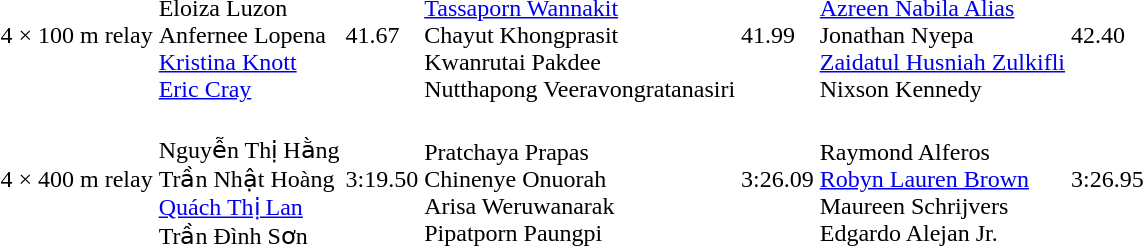<table>
<tr>
<td>4 × 100 m relay</td>
<td><br>Eloiza Luzon<br>Anfernee Lopena<br><a href='#'>Kristina Knott</a><br><a href='#'>Eric Cray</a></td>
<td>41.67</td>
<td><br><a href='#'>Tassaporn Wannakit</a><br>Chayut Khongprasit<br>Kwanrutai Pakdee<br>Nutthapong Veeravongratanasiri</td>
<td>41.99</td>
<td><br><a href='#'>Azreen Nabila Alias</a><br>Jonathan Nyepa<br><a href='#'>Zaidatul Husniah Zulkifli</a><br>Nixson Kennedy</td>
<td>42.40</td>
</tr>
<tr>
<td>4 × 400 m relay</td>
<td><br>Nguyễn Thị Hằng<br>Trần Nhật Hoàng<br><a href='#'>Quách Thị Lan</a><br>Trần Đình Sơn</td>
<td>3:19.50</td>
<td><br>Pratchaya Prapas<br>Chinenye Onuorah<br>Arisa Weruwanarak<br>Pipatporn Paungpi</td>
<td>3:26.09</td>
<td><br>Raymond Alferos<br><a href='#'>Robyn Lauren Brown</a><br>Maureen Schrijvers<br>Edgardo Alejan Jr.</td>
<td>3:26.95</td>
</tr>
</table>
